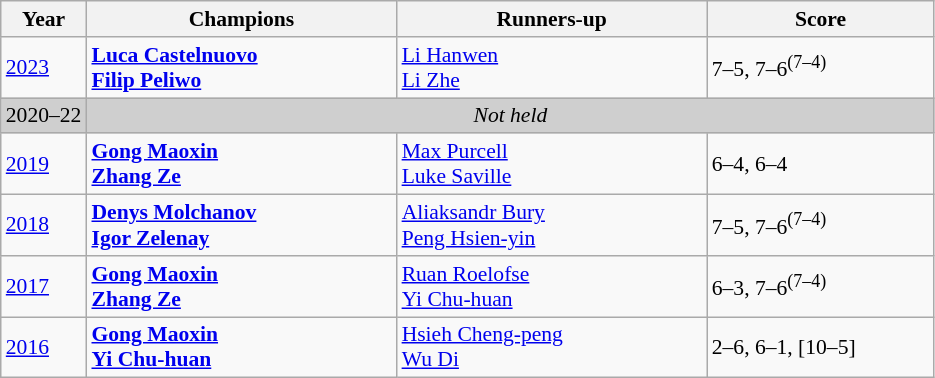<table class="wikitable" style="font-size:90%">
<tr>
<th>Year</th>
<th width="200">Champions</th>
<th width="200">Runners-up</th>
<th width="145">Score</th>
</tr>
<tr>
<td><a href='#'>2023</a></td>
<td> <strong><a href='#'>Luca Castelnuovo</a></strong><br> <strong><a href='#'>Filip Peliwo</a></strong></td>
<td> <a href='#'>Li Hanwen</a><br> <a href='#'>Li Zhe</a></td>
<td>7–5, 7–6<sup>(7–4)</sup></td>
</tr>
<tr>
<td style="background:#cfcfcf">2020–22</td>
<td colspan=3 align=center style="background:#cfcfcf"><em>Not held</em></td>
</tr>
<tr>
<td><a href='#'>2019</a></td>
<td> <strong><a href='#'>Gong Maoxin</a></strong><br> <strong><a href='#'>Zhang Ze</a></strong></td>
<td> <a href='#'>Max Purcell</a><br> <a href='#'>Luke Saville</a></td>
<td>6–4, 6–4</td>
</tr>
<tr>
<td><a href='#'>2018</a></td>
<td> <strong><a href='#'>Denys Molchanov</a></strong><br> <strong><a href='#'>Igor Zelenay</a></strong></td>
<td> <a href='#'>Aliaksandr Bury</a><br> <a href='#'>Peng Hsien-yin</a></td>
<td>7–5, 7–6<sup>(7–4)</sup></td>
</tr>
<tr>
<td><a href='#'>2017</a></td>
<td> <strong><a href='#'>Gong Maoxin</a></strong><br> <strong><a href='#'>Zhang Ze</a></strong></td>
<td> <a href='#'>Ruan Roelofse</a><br> <a href='#'>Yi Chu-huan</a></td>
<td>6–3, 7–6<sup>(7–4)</sup></td>
</tr>
<tr>
<td><a href='#'>2016</a></td>
<td> <strong><a href='#'>Gong Maoxin</a></strong><br> <strong><a href='#'>Yi Chu-huan</a></strong></td>
<td> <a href='#'>Hsieh Cheng-peng</a><br> <a href='#'>Wu Di</a></td>
<td>2–6, 6–1, [10–5]</td>
</tr>
</table>
